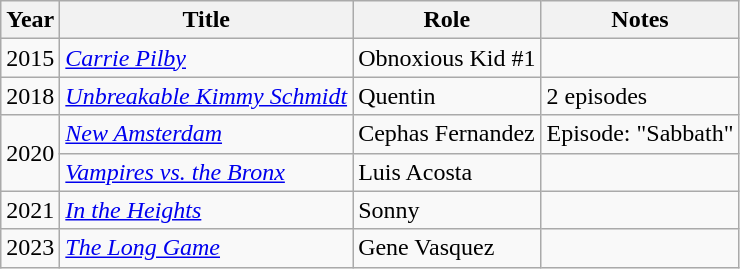<table class="wikitable sortable">
<tr>
<th>Year</th>
<th>Title</th>
<th>Role</th>
<th>Notes</th>
</tr>
<tr>
<td>2015</td>
<td><em><a href='#'>Carrie Pilby</a></em></td>
<td>Obnoxious Kid #1</td>
<td></td>
</tr>
<tr>
<td>2018</td>
<td><em><a href='#'>Unbreakable Kimmy Schmidt</a></em></td>
<td>Quentin</td>
<td>2 episodes</td>
</tr>
<tr>
<td rowspan="2">2020</td>
<td><em><a href='#'>New Amsterdam</a></em></td>
<td>Cephas Fernandez</td>
<td>Episode: "Sabbath"</td>
</tr>
<tr>
<td><em><a href='#'>Vampires vs. the Bronx</a></em></td>
<td>Luis Acosta</td>
<td></td>
</tr>
<tr>
<td>2021</td>
<td><em><a href='#'>In the Heights</a></em></td>
<td>Sonny</td>
<td></td>
</tr>
<tr>
<td>2023</td>
<td><em><a href='#'>The Long Game</a></em></td>
<td>Gene Vasquez</td>
<td></td>
</tr>
</table>
